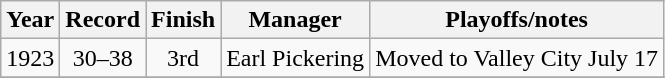<table class="wikitable">
<tr>
<th>Year</th>
<th>Record</th>
<th>Finish</th>
<th>Manager</th>
<th>Playoffs/notes</th>
</tr>
<tr align=center>
<td>1923</td>
<td>30–38</td>
<td>3rd</td>
<td>Earl Pickering</td>
<td>Moved to Valley City July 17</td>
</tr>
<tr align=center>
</tr>
</table>
